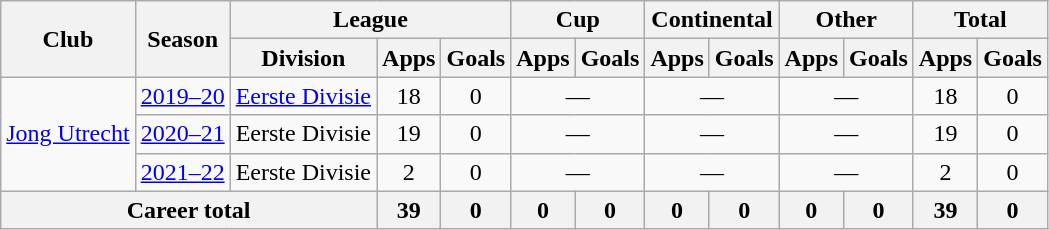<table class="wikitable" style="text-align:center">
<tr>
<th rowspan="2">Club</th>
<th rowspan="2">Season</th>
<th colspan="3">League</th>
<th colspan="2">Cup</th>
<th colspan="2">Continental</th>
<th colspan="2">Other</th>
<th colspan="2">Total</th>
</tr>
<tr>
<th>Division</th>
<th>Apps</th>
<th>Goals</th>
<th>Apps</th>
<th>Goals</th>
<th>Apps</th>
<th>Goals</th>
<th>Apps</th>
<th>Goals</th>
<th>Apps</th>
<th>Goals</th>
</tr>
<tr>
<td rowspan="3"><a href='#'>Jong Utrecht</a></td>
<td><a href='#'>2019–20</a></td>
<td><a href='#'>Eerste Divisie</a></td>
<td>18</td>
<td>0</td>
<td colspan="2">—</td>
<td colspan="2">—</td>
<td colspan="2">—</td>
<td>18</td>
<td>0</td>
</tr>
<tr>
<td><a href='#'>2020–21</a></td>
<td>Eerste Divisie</td>
<td>19</td>
<td>0</td>
<td colspan="2">—</td>
<td colspan="2">—</td>
<td colspan="2">—</td>
<td>19</td>
<td>0</td>
</tr>
<tr>
<td><a href='#'>2021–22</a></td>
<td>Eerste Divisie</td>
<td>2</td>
<td>0</td>
<td colspan="2">—</td>
<td colspan="2">—</td>
<td colspan="2">—</td>
<td>2</td>
<td>0</td>
</tr>
<tr>
<th colspan="3">Career total</th>
<th>39</th>
<th>0</th>
<th>0</th>
<th>0</th>
<th>0</th>
<th>0</th>
<th>0</th>
<th>0</th>
<th>39</th>
<th>0</th>
</tr>
</table>
